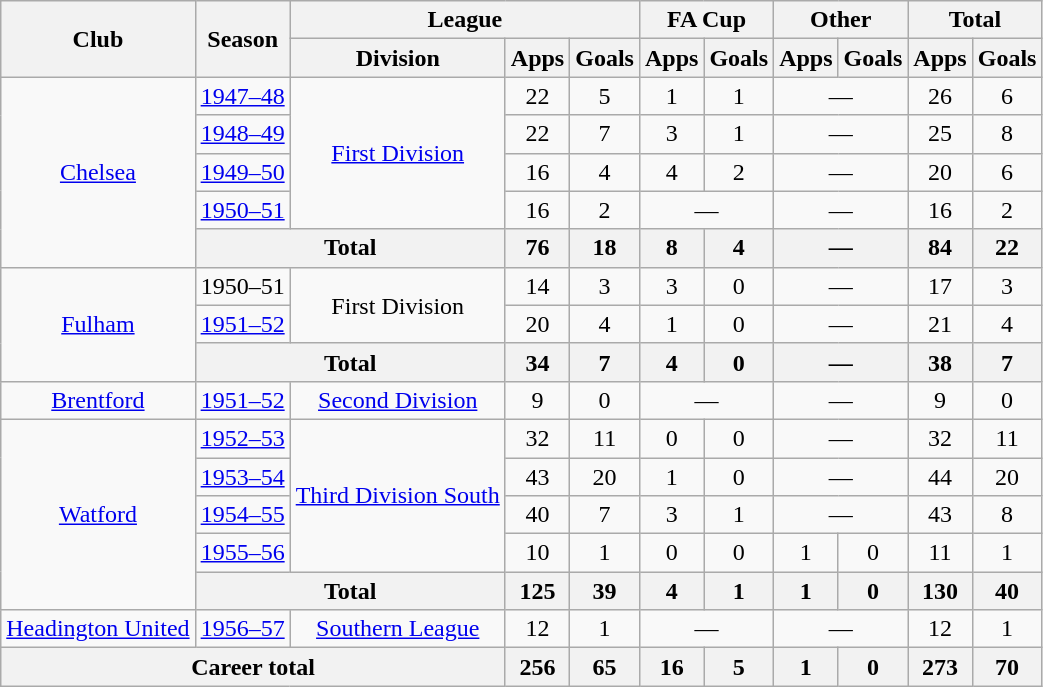<table class="wikitable" style="text-align:center">
<tr>
<th rowspan="2">Club</th>
<th rowspan="2">Season</th>
<th colspan="3">League</th>
<th colspan="2">FA Cup</th>
<th colspan="2">Other</th>
<th colspan="2">Total</th>
</tr>
<tr>
<th>Division</th>
<th>Apps</th>
<th>Goals</th>
<th>Apps</th>
<th>Goals</th>
<th>Apps</th>
<th>Goals</th>
<th>Apps</th>
<th>Goals</th>
</tr>
<tr>
<td rowspan="5"><a href='#'>Chelsea</a></td>
<td><a href='#'>1947–48</a></td>
<td rowspan="4"><a href='#'>First Division</a></td>
<td>22</td>
<td>5</td>
<td>1</td>
<td>1</td>
<td colspan="2">—</td>
<td>26</td>
<td>6</td>
</tr>
<tr>
<td><a href='#'>1948–49</a></td>
<td>22</td>
<td>7</td>
<td>3</td>
<td>1</td>
<td colspan="2">—</td>
<td>25</td>
<td>8</td>
</tr>
<tr>
<td><a href='#'>1949–50</a></td>
<td>16</td>
<td>4</td>
<td>4</td>
<td>2</td>
<td colspan="2">—</td>
<td>20</td>
<td>6</td>
</tr>
<tr>
<td><a href='#'>1950–51</a></td>
<td>16</td>
<td>2</td>
<td colspan="2">—</td>
<td colspan="2">—</td>
<td>16</td>
<td>2</td>
</tr>
<tr>
<th colspan="2">Total</th>
<th>76</th>
<th>18</th>
<th>8</th>
<th>4</th>
<th colspan="2">—</th>
<th>84</th>
<th>22</th>
</tr>
<tr>
<td rowspan="3"><a href='#'>Fulham</a></td>
<td>1950–51</td>
<td rowspan="2">First Division</td>
<td>14</td>
<td>3</td>
<td>3</td>
<td>0</td>
<td colspan="2">—</td>
<td>17</td>
<td>3</td>
</tr>
<tr>
<td><a href='#'>1951–52</a></td>
<td>20</td>
<td>4</td>
<td>1</td>
<td>0</td>
<td colspan="2">—</td>
<td>21</td>
<td>4</td>
</tr>
<tr>
<th colspan="2">Total</th>
<th>34</th>
<th>7</th>
<th>4</th>
<th>0</th>
<th colspan="2">—</th>
<th>38</th>
<th>7</th>
</tr>
<tr>
<td><a href='#'>Brentford</a></td>
<td><a href='#'>1951–52</a></td>
<td><a href='#'>Second Division</a></td>
<td>9</td>
<td>0</td>
<td colspan="2">—</td>
<td colspan="2">—</td>
<td>9</td>
<td>0</td>
</tr>
<tr>
<td rowspan="5"><a href='#'>Watford</a></td>
<td><a href='#'>1952–53</a></td>
<td rowspan="4"><a href='#'>Third Division South</a></td>
<td>32</td>
<td>11</td>
<td>0</td>
<td>0</td>
<td colspan="2">—</td>
<td>32</td>
<td>11</td>
</tr>
<tr>
<td><a href='#'>1953–54</a></td>
<td>43</td>
<td>20</td>
<td>1</td>
<td>0</td>
<td colspan="2">—</td>
<td>44</td>
<td>20</td>
</tr>
<tr>
<td><a href='#'>1954–55</a></td>
<td>40</td>
<td>7</td>
<td>3</td>
<td>1</td>
<td colspan="2">—</td>
<td>43</td>
<td>8</td>
</tr>
<tr>
<td><a href='#'>1955–56</a></td>
<td>10</td>
<td>1</td>
<td>0</td>
<td>0</td>
<td>1</td>
<td>0</td>
<td>11</td>
<td>1</td>
</tr>
<tr>
<th colspan="2">Total</th>
<th>125</th>
<th>39</th>
<th>4</th>
<th>1</th>
<th>1</th>
<th>0</th>
<th>130</th>
<th>40</th>
</tr>
<tr>
<td><a href='#'>Headington United</a></td>
<td><a href='#'>1956–57</a></td>
<td><a href='#'>Southern League</a></td>
<td>12</td>
<td>1</td>
<td colspan="2">—</td>
<td colspan="2">—</td>
<td>12</td>
<td>1</td>
</tr>
<tr>
<th colspan="3">Career total</th>
<th>256</th>
<th>65</th>
<th>16</th>
<th>5</th>
<th>1</th>
<th>0</th>
<th>273</th>
<th>70</th>
</tr>
</table>
